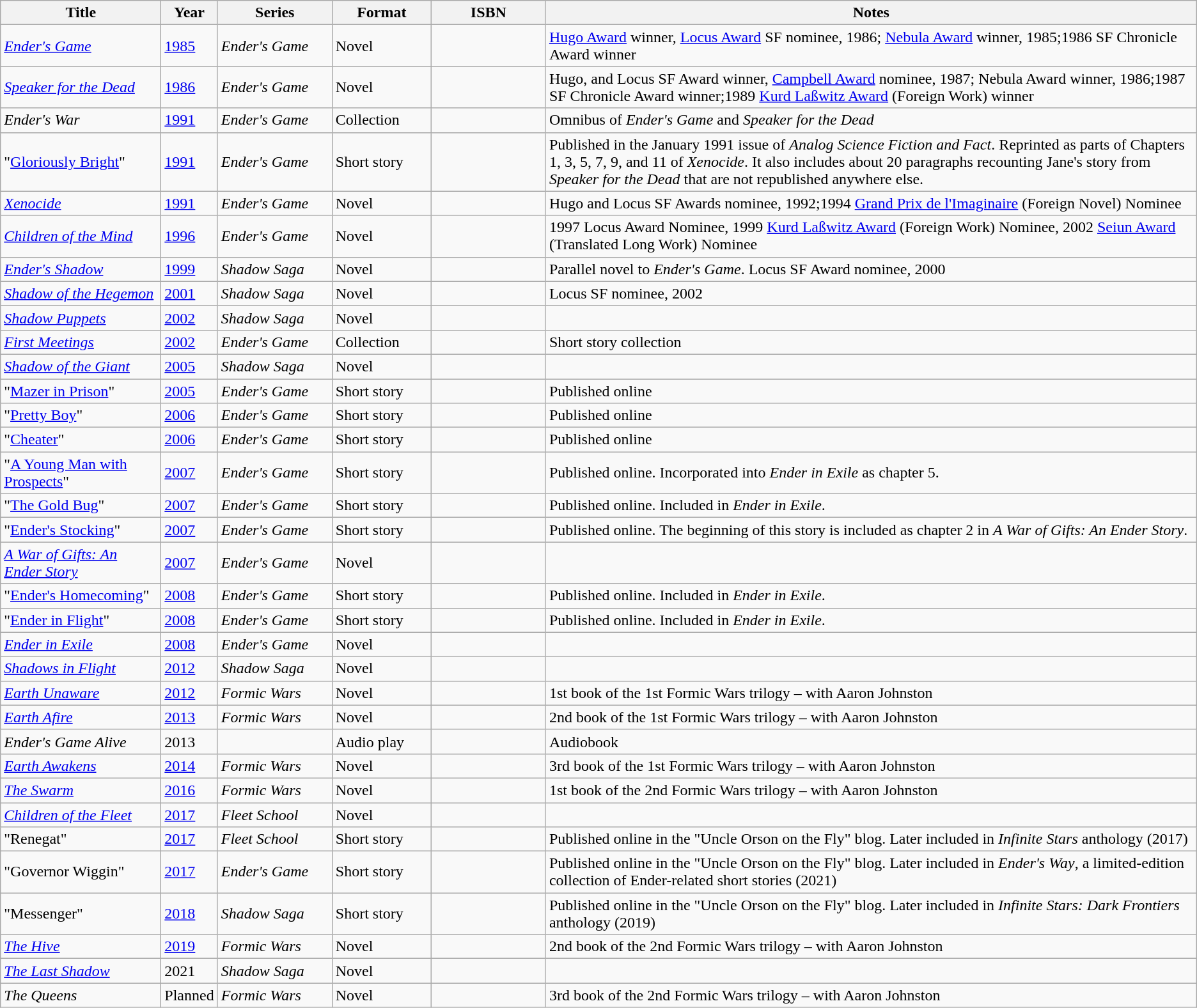<table class="wikitable sortable">
<tr>
<th>Title</th>
<th>Year</th>
<th>Series</th>
<th>Format</th>
<th>ISBN</th>
<th class="unsortable">Notes</th>
</tr>
<tr>
<td style="width: 10em;"><em><a href='#'>Ender's Game</a></em></td>
<td><a href='#'>1985</a></td>
<td style="width: 7em;"><em>Ender's Game</em></td>
<td style="width: 6em;">Novel</td>
<td style="width: 7em;"></td>
<td><a href='#'>Hugo Award</a> winner, <a href='#'>Locus Award</a> SF nominee, 1986; <a href='#'>Nebula Award</a> winner, 1985;1986 SF Chronicle Award winner</td>
</tr>
<tr>
<td><em><a href='#'>Speaker for the Dead</a></em></td>
<td><a href='#'>1986</a></td>
<td><em>Ender's Game</em></td>
<td>Novel</td>
<td></td>
<td>Hugo, and Locus SF Award winner, <a href='#'>Campbell Award</a> nominee, 1987; Nebula Award winner, 1986;1987 SF Chronicle Award winner;1989 <a href='#'>Kurd Laßwitz Award</a> (Foreign Work) winner</td>
</tr>
<tr>
<td><em>Ender's War</em></td>
<td><a href='#'>1991</a></td>
<td><em>Ender's Game</em></td>
<td>Collection</td>
<td></td>
<td>Omnibus of <em>Ender's Game</em> and <em>Speaker for the Dead</em></td>
</tr>
<tr>
<td>"<a href='#'>Gloriously Bright</a>"</td>
<td><a href='#'>1991</a></td>
<td><em>Ender's Game</em></td>
<td>Short story</td>
<td></td>
<td>Published in the January 1991 issue of <em>Analog Science Fiction and Fact</em>. Reprinted as parts of Chapters 1, 3, 5, 7, 9, and 11 of <em>Xenocide</em>. It also includes about 20 paragraphs recounting Jane's story from <em>Speaker for the Dead</em> that are not republished anywhere else.</td>
</tr>
<tr>
<td><em><a href='#'>Xenocide</a></em></td>
<td><a href='#'>1991</a></td>
<td><em>Ender's Game</em></td>
<td>Novel</td>
<td></td>
<td>Hugo and Locus SF Awards nominee, 1992;1994 <a href='#'>Grand Prix de l'Imaginaire</a> (Foreign Novel) Nominee</td>
</tr>
<tr>
<td><em><a href='#'>Children of the Mind</a></em></td>
<td><a href='#'>1996</a></td>
<td><em>Ender's Game</em></td>
<td>Novel</td>
<td></td>
<td>1997 Locus Award Nominee, 1999 <a href='#'>Kurd Laßwitz Award</a> (Foreign Work) Nominee, 2002 <a href='#'>Seiun Award</a> (Translated Long Work) Nominee</td>
</tr>
<tr>
<td><em><a href='#'>Ender's Shadow</a></em></td>
<td><a href='#'>1999</a></td>
<td><em>Shadow Saga</em></td>
<td>Novel</td>
<td></td>
<td>Parallel novel to <em>Ender's Game</em>. Locus SF Award nominee, 2000</td>
</tr>
<tr>
<td><em><a href='#'>Shadow of the Hegemon</a></em></td>
<td><a href='#'>2001</a></td>
<td><em>Shadow Saga</em></td>
<td>Novel</td>
<td></td>
<td>Locus SF nominee, 2002</td>
</tr>
<tr>
<td><em><a href='#'>Shadow Puppets</a></em></td>
<td><a href='#'>2002</a></td>
<td><em>Shadow Saga</em></td>
<td>Novel</td>
<td></td>
<td></td>
</tr>
<tr>
<td><em><a href='#'>First Meetings</a></em></td>
<td><a href='#'>2002</a></td>
<td><em>Ender's Game</em></td>
<td>Collection</td>
<td></td>
<td>Short story collection</td>
</tr>
<tr>
<td><em><a href='#'>Shadow of the Giant</a></em></td>
<td><a href='#'>2005</a></td>
<td><em>Shadow Saga</em></td>
<td>Novel</td>
<td></td>
<td></td>
</tr>
<tr>
<td>"<a href='#'>Mazer in Prison</a>"</td>
<td><a href='#'>2005</a></td>
<td><em>Ender's Game</em></td>
<td>Short story</td>
<td></td>
<td>Published online</td>
</tr>
<tr>
<td>"<a href='#'>Pretty Boy</a>"</td>
<td><a href='#'>2006</a></td>
<td><em>Ender's Game</em></td>
<td>Short story</td>
<td></td>
<td>Published online</td>
</tr>
<tr>
<td>"<a href='#'>Cheater</a>"</td>
<td><a href='#'>2006</a></td>
<td><em>Ender's Game</em></td>
<td>Short story</td>
<td></td>
<td>Published online</td>
</tr>
<tr>
<td>"<a href='#'>A Young Man with Prospects</a>"</td>
<td><a href='#'>2007</a></td>
<td><em>Ender's Game</em></td>
<td>Short story</td>
<td></td>
<td>Published online. Incorporated into <em>Ender in Exile</em> as chapter 5.</td>
</tr>
<tr>
<td>"<a href='#'>The Gold Bug</a>"</td>
<td><a href='#'>2007</a></td>
<td><em>Ender's Game</em></td>
<td>Short story</td>
<td></td>
<td>Published online. Included in <em>Ender in Exile</em>.</td>
</tr>
<tr>
<td>"<a href='#'>Ender's Stocking</a>"</td>
<td><a href='#'>2007</a></td>
<td><em>Ender's Game</em></td>
<td>Short story</td>
<td></td>
<td>Published online. The beginning of this story is included as chapter 2 in <em>A War of Gifts: An Ender Story</em>.</td>
</tr>
<tr>
<td><em><a href='#'>A War of Gifts: An Ender Story</a></em></td>
<td><a href='#'>2007</a></td>
<td><em>Ender's Game</em></td>
<td>Novel</td>
<td></td>
<td></td>
</tr>
<tr>
<td>"<a href='#'>Ender's Homecoming</a>"</td>
<td><a href='#'>2008</a></td>
<td><em>Ender's Game</em></td>
<td>Short story</td>
<td></td>
<td>Published online. Included in <em>Ender in Exile</em>.</td>
</tr>
<tr>
<td>"<a href='#'>Ender in Flight</a>"</td>
<td><a href='#'>2008</a></td>
<td><em>Ender's Game</em></td>
<td>Short story</td>
<td></td>
<td>Published online. Included in <em>Ender in Exile</em>.</td>
</tr>
<tr>
<td><em><a href='#'>Ender in Exile</a></em></td>
<td><a href='#'>2008</a></td>
<td><em>Ender's Game</em></td>
<td>Novel</td>
<td></td>
<td></td>
</tr>
<tr>
<td><em><a href='#'>Shadows in Flight</a></em></td>
<td><a href='#'>2012</a></td>
<td><em>Shadow Saga</em></td>
<td>Novel</td>
<td></td>
<td></td>
</tr>
<tr>
<td><em><a href='#'>Earth Unaware</a></em></td>
<td><a href='#'>2012</a></td>
<td><em>Formic Wars</em></td>
<td>Novel</td>
<td></td>
<td>1st book of the 1st Formic Wars trilogy – with Aaron Johnston</td>
</tr>
<tr>
<td><em><a href='#'>Earth Afire</a></em></td>
<td><a href='#'>2013</a></td>
<td><em>Formic Wars</em></td>
<td>Novel</td>
<td></td>
<td>2nd book of the 1st Formic Wars trilogy – with Aaron Johnston</td>
</tr>
<tr>
<td><em>Ender's Game Alive</em></td>
<td>2013</td>
<td></td>
<td>Audio play</td>
<td></td>
<td>Audiobook</td>
</tr>
<tr>
<td><em><a href='#'>Earth Awakens</a></em></td>
<td><a href='#'>2014</a></td>
<td><em>Formic Wars</em></td>
<td>Novel</td>
<td></td>
<td>3rd book of the 1st Formic Wars trilogy – with Aaron Johnston</td>
</tr>
<tr>
<td><em><a href='#'>The Swarm</a></em></td>
<td><a href='#'>2016</a></td>
<td><em>Formic Wars</em></td>
<td>Novel</td>
<td></td>
<td>1st book of the 2nd Formic Wars trilogy – with Aaron Johnston</td>
</tr>
<tr>
<td><em><a href='#'>Children of the Fleet</a></em></td>
<td><a href='#'>2017</a></td>
<td><em>Fleet School</em></td>
<td>Novel</td>
<td></td>
<td></td>
</tr>
<tr>
<td>"Renegat"</td>
<td><a href='#'>2017</a></td>
<td><em>Fleet School</em></td>
<td>Short story</td>
<td></td>
<td>Published online in the "Uncle Orson on the Fly" blog.  Later included in <em>Infinite Stars</em> anthology (2017)</td>
</tr>
<tr>
<td>"Governor Wiggin"</td>
<td><a href='#'>2017</a></td>
<td><em>Ender's Game</em></td>
<td>Short story</td>
<td></td>
<td>Published online in the "Uncle Orson on the Fly" blog. Later included in <em>Ender's Way</em>, a limited-edition collection of Ender-related short stories (2021)</td>
</tr>
<tr>
<td>"Messenger"</td>
<td><a href='#'>2018</a></td>
<td><em>Shadow Saga</em></td>
<td>Short story</td>
<td></td>
<td>Published online in the "Uncle Orson on the Fly" blog. Later included in <em>Infinite Stars: Dark Frontiers</em> anthology (2019)</td>
</tr>
<tr>
<td><em><a href='#'>The Hive</a></em></td>
<td><a href='#'>2019</a></td>
<td><em>Formic Wars</em></td>
<td>Novel</td>
<td></td>
<td>2nd book of the 2nd Formic Wars trilogy – with Aaron Johnston</td>
</tr>
<tr>
<td><em><a href='#'>The Last Shadow</a></em></td>
<td>2021</td>
<td><em>Shadow Saga</em></td>
<td>Novel</td>
<td></td>
<td></td>
</tr>
<tr>
<td><em>The Queens</em></td>
<td>Planned</td>
<td><em>Formic Wars</em></td>
<td>Novel</td>
<td></td>
<td>3rd book of the 2nd Formic Wars trilogy – with Aaron Johnston</td>
</tr>
</table>
